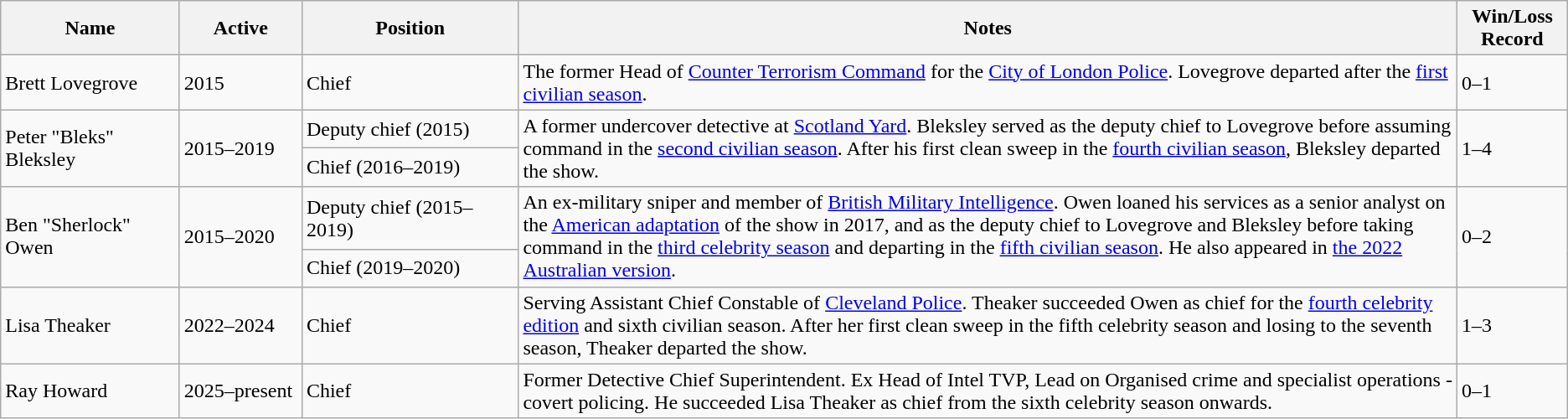<table class="wikitable">
<tr>
<th style="width:135px;">Name</th>
<th style="width:90px;">Active</th>
<th style="width:165px;">Position</th>
<th>Notes</th>
<th>Win/Loss Record</th>
</tr>
<tr>
<td>Brett Lovegrove</td>
<td>2015</td>
<td>Chief</td>
<td>The former Head of <a href='#'>Counter Terrorism Command</a> for the <a href='#'>City of London Police</a>. Lovegrove departed after the <a href='#'>first civilian season</a>.</td>
<td>0–1</td>
</tr>
<tr>
<td rowspan=2>Peter "Bleks" Bleksley</td>
<td rowspan=2>2015–2019</td>
<td>Deputy chief (2015)</td>
<td rowspan=2>A former undercover detective at <a href='#'>Scotland Yard</a>. Bleksley served as the deputy chief to Lovegrove before assuming command in the <a href='#'>second civilian season</a>. After his first clean sweep in the <a href='#'>fourth civilian season</a>, Bleksley departed the show.</td>
<td rowspan=2>1–4</td>
</tr>
<tr>
<td>Chief (2016–2019)</td>
</tr>
<tr>
<td rowspan=2>Ben "Sherlock" Owen</td>
<td rowspan=2>2015–2020</td>
<td>Deputy chief (2015–2019)</td>
<td rowspan=2>An ex-military sniper and member of <a href='#'>British Military Intelligence</a>. Owen loaned his services as a senior analyst on the <a href='#'>American adaptation</a> of the show in 2017, and as the deputy chief to Lovegrove and Bleksley before taking command in the <a href='#'>third celebrity season</a> and departing in the <a href='#'>fifth civilian season</a>. He also appeared in <a href='#'>the 2022 Australian version</a>.</td>
<td rowspan=2>0–2</td>
</tr>
<tr>
<td>Chief (2019–2020)</td>
</tr>
<tr>
<td>Lisa Theaker</td>
<td>2022–2024</td>
<td>Chief</td>
<td>Serving Assistant Chief Constable of <a href='#'>Cleveland Police</a>. Theaker succeeded Owen as chief for the <a href='#'>fourth celebrity edition</a> and sixth civilian season. After her first clean sweep in the fifth celebrity season and losing to the seventh season, Theaker departed the show.</td>
<td>1–3</td>
</tr>
<tr>
<td>Ray Howard</td>
<td>2025–present</td>
<td>Chief</td>
<td>Former Detective Chief Superintendent. Ex Head of Intel TVP, Lead on Organised crime and specialist operations - covert policing. He succeeded Lisa Theaker as chief from the sixth celebrity season onwards.</td>
<td>0–1</td>
</tr>
</table>
